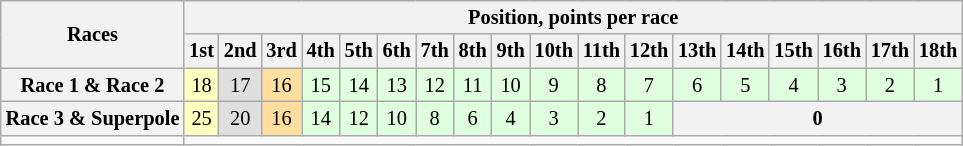<table class="wikitable" style="font-size:85%; text-align:center">
<tr>
<th rowspan="2">Races</th>
<th colspan="18">Position, points per race</th>
</tr>
<tr>
<th>1st</th>
<th>2nd</th>
<th>3rd</th>
<th>4th</th>
<th>5th</th>
<th>6th</th>
<th>7th</th>
<th>8th</th>
<th>9th</th>
<th>10th</th>
<th>11th</th>
<th>12th</th>
<th>13th</th>
<th>14th</th>
<th>15th</th>
<th>16th</th>
<th>17th</th>
<th>18th</th>
</tr>
<tr>
<th>Race 1 & Race 2</th>
<td style="background-color:#ffffbf">18</td>
<td style="background-color:#dfdfdf">17</td>
<td style="background-color:#ffdf9f">16</td>
<td style="background-color:#dfffdf">15</td>
<td style="background-color:#dfffdf">14</td>
<td style="background-color:#dfffdf">13</td>
<td style="background-color:#dfffdf">12</td>
<td style="background-color:#dfffdf">11</td>
<td style="background-color:#dfffdf">10</td>
<td style="background-color:#dfffdf">9</td>
<td style="background-color:#dfffdf">8</td>
<td style="background-color:#dfffdf">7</td>
<td style="background-color:#dfffdf">6</td>
<td style="background-color:#dfffdf">5</td>
<td style="background-color:#dfffdf">4</td>
<td style="background-color:#dfffdf">3</td>
<td style="background-color:#dfffdf">2</td>
<td style="background-color:#dfffdf">1</td>
</tr>
<tr>
<th>Race 3 & Superpole</th>
<td style="background-color:#ffffbf">25</td>
<td style="background-color:#dfdfdf">20</td>
<td style="background-color:#ffdf9f">16</td>
<td style="background-color:#dfffdf">14</td>
<td style="background-color:#dfffdf">12</td>
<td style="background-color:#dfffdf">10</td>
<td style="background-color:#dfffdf">8</td>
<td style="background-color:#dfffdf">6</td>
<td style="background-color:#dfffdf">4</td>
<td style="background-color:#dfffdf">3</td>
<td style="background-color:#dfffdf">2</td>
<td style="background-color:#dfffdf">1</td>
<th colspan="6">0</th>
</tr>
<tr>
<td></td>
</tr>
</table>
